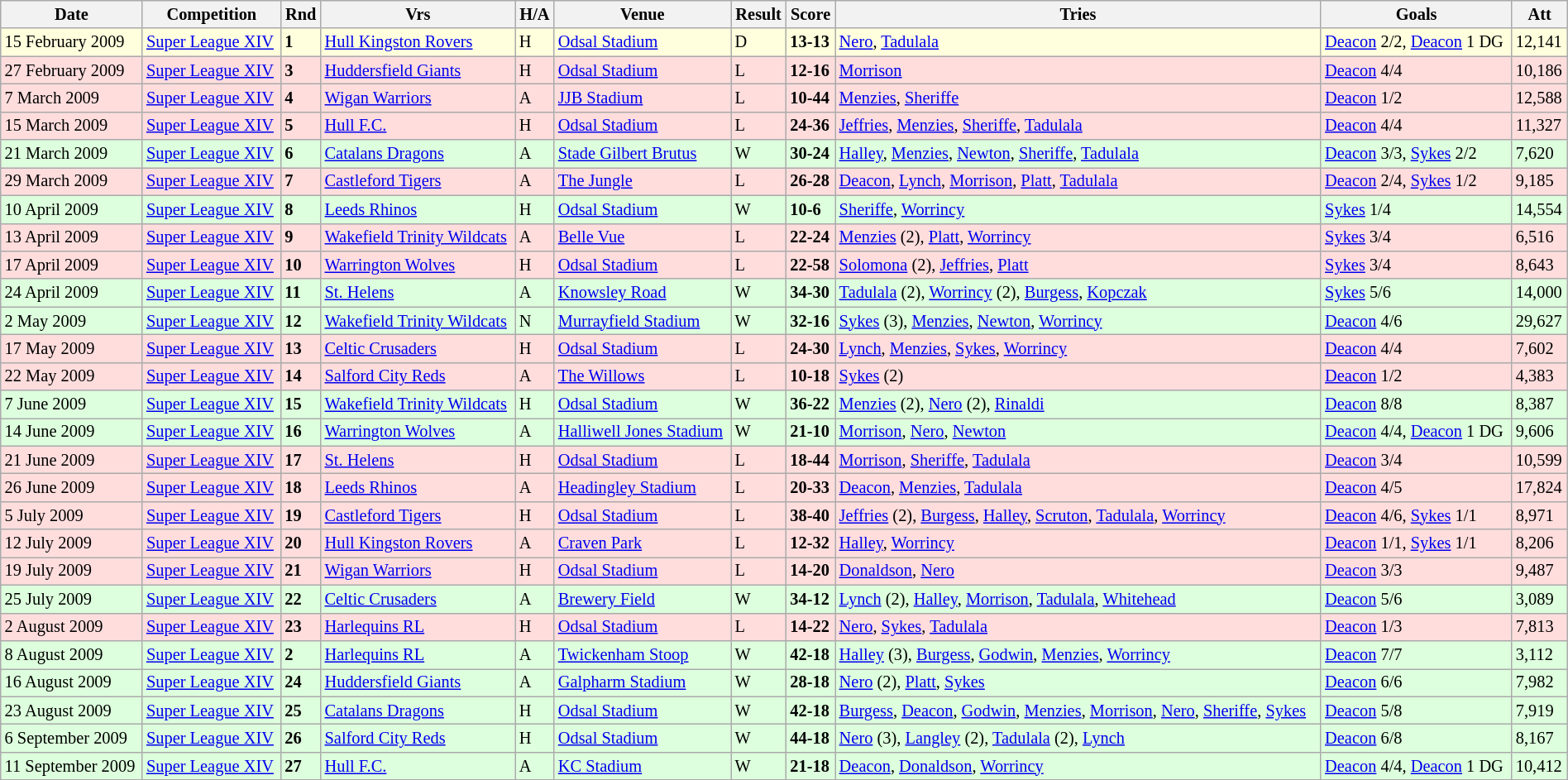<table class="wikitable" style="font-size:85%;" width="100%">
<tr>
<th>Date</th>
<th>Competition</th>
<th>Rnd</th>
<th>Vrs</th>
<th>H/A</th>
<th>Venue</th>
<th>Result</th>
<th>Score</th>
<th>Tries</th>
<th>Goals</th>
<th>Att</th>
</tr>
<tr style="background:#ffffdd"  width=20|>
<td>15 February 2009</td>
<td><a href='#'>Super League XIV</a></td>
<td><strong>1</strong></td>
<td><a href='#'>Hull Kingston Rovers</a></td>
<td>H</td>
<td><a href='#'>Odsal Stadium</a></td>
<td>D</td>
<td><strong>13-13</strong></td>
<td><a href='#'>Nero</a>, <a href='#'>Tadulala</a></td>
<td><a href='#'>Deacon</a> 2/2, <a href='#'>Deacon</a> 1 DG</td>
<td>12,141</td>
</tr>
<tr style="background:#ffdddd;" width=20|>
<td>27 February 2009</td>
<td><a href='#'>Super League XIV</a></td>
<td><strong>3</strong></td>
<td><a href='#'>Huddersfield Giants</a></td>
<td>H</td>
<td><a href='#'>Odsal Stadium</a></td>
<td>L</td>
<td><strong>12-16</strong></td>
<td><a href='#'>Morrison</a></td>
<td><a href='#'>Deacon</a> 4/4</td>
<td>10,186</td>
</tr>
<tr style="background:#ffdddd;" width=20|>
<td>7 March 2009</td>
<td><a href='#'>Super League XIV</a></td>
<td><strong>4</strong></td>
<td><a href='#'>Wigan Warriors</a></td>
<td>A</td>
<td><a href='#'>JJB Stadium</a></td>
<td>L</td>
<td><strong>10-44</strong></td>
<td><a href='#'>Menzies</a>, <a href='#'>Sheriffe</a></td>
<td><a href='#'>Deacon</a> 1/2</td>
<td>12,588</td>
</tr>
<tr style="background:#ffdddd;" width=20|>
<td>15 March 2009</td>
<td><a href='#'>Super League XIV</a></td>
<td><strong>5</strong></td>
<td><a href='#'>Hull F.C.</a></td>
<td>H</td>
<td><a href='#'>Odsal Stadium</a></td>
<td>L</td>
<td><strong>24-36</strong></td>
<td><a href='#'>Jeffries</a>, <a href='#'>Menzies</a>, <a href='#'>Sheriffe</a>, <a href='#'>Tadulala</a></td>
<td><a href='#'>Deacon</a> 4/4</td>
<td>11,327</td>
</tr>
<tr style="background:#ddffdd;" width=20|>
<td>21 March 2009</td>
<td><a href='#'>Super League XIV</a></td>
<td><strong>6</strong></td>
<td><a href='#'>Catalans Dragons</a></td>
<td>A</td>
<td><a href='#'>Stade Gilbert Brutus</a></td>
<td>W</td>
<td><strong>30-24</strong></td>
<td><a href='#'>Halley</a>, <a href='#'>Menzies</a>, <a href='#'>Newton</a>, <a href='#'>Sheriffe</a>, <a href='#'>Tadulala</a></td>
<td><a href='#'>Deacon</a> 3/3, <a href='#'>Sykes</a> 2/2</td>
<td>7,620</td>
</tr>
<tr style="background:#ffdddd;" width=20|>
<td>29 March 2009</td>
<td><a href='#'>Super League XIV</a></td>
<td><strong>7</strong></td>
<td><a href='#'>Castleford Tigers</a></td>
<td>A</td>
<td><a href='#'>The Jungle</a></td>
<td>L</td>
<td><strong>26-28</strong></td>
<td><a href='#'>Deacon</a>, <a href='#'>Lynch</a>, <a href='#'>Morrison</a>, <a href='#'>Platt</a>, <a href='#'>Tadulala</a></td>
<td><a href='#'>Deacon</a> 2/4, <a href='#'>Sykes</a> 1/2</td>
<td>9,185</td>
</tr>
<tr style="background:#ddffdd;" width=20|>
<td>10 April 2009</td>
<td><a href='#'>Super League XIV</a></td>
<td><strong>8</strong></td>
<td><a href='#'>Leeds Rhinos</a></td>
<td>H</td>
<td><a href='#'>Odsal Stadium</a></td>
<td>W</td>
<td><strong>10-6</strong></td>
<td><a href='#'>Sheriffe</a>, <a href='#'>Worrincy</a></td>
<td><a href='#'>Sykes</a> 1/4</td>
<td>14,554</td>
</tr>
<tr style="background:#ffdddd;" width=20|>
<td>13 April 2009</td>
<td><a href='#'>Super League XIV</a></td>
<td><strong>9</strong></td>
<td><a href='#'>Wakefield Trinity Wildcats</a></td>
<td>A</td>
<td><a href='#'>Belle Vue</a></td>
<td>L</td>
<td><strong>22-24</strong></td>
<td><a href='#'>Menzies</a> (2), <a href='#'>Platt</a>, <a href='#'>Worrincy</a></td>
<td><a href='#'>Sykes</a> 3/4</td>
<td>6,516</td>
</tr>
<tr style="background:#ffdddd;" width=20|>
<td>17 April 2009</td>
<td><a href='#'>Super League XIV</a></td>
<td><strong>10</strong></td>
<td><a href='#'>Warrington Wolves</a></td>
<td>H</td>
<td><a href='#'>Odsal Stadium</a></td>
<td>L</td>
<td><strong>22-58</strong></td>
<td><a href='#'>Solomona</a> (2), <a href='#'>Jeffries</a>, <a href='#'>Platt</a></td>
<td><a href='#'>Sykes</a> 3/4</td>
<td>8,643</td>
</tr>
<tr style="background:#ddffdd;" width=20|>
<td>24 April 2009</td>
<td><a href='#'>Super League XIV</a></td>
<td><strong>11</strong></td>
<td><a href='#'>St. Helens</a></td>
<td>A</td>
<td><a href='#'>Knowsley Road</a></td>
<td>W</td>
<td><strong>34-30</strong></td>
<td><a href='#'>Tadulala</a> (2), <a href='#'>Worrincy</a> (2), <a href='#'>Burgess</a>, <a href='#'>Kopczak</a></td>
<td><a href='#'>Sykes</a> 5/6</td>
<td>14,000</td>
</tr>
<tr style="background:#ddffdd;" width=20|>
<td>2 May 2009</td>
<td><a href='#'>Super League XIV</a></td>
<td><strong>12</strong></td>
<td><a href='#'>Wakefield Trinity Wildcats</a></td>
<td>N</td>
<td><a href='#'>Murrayfield Stadium</a></td>
<td>W</td>
<td><strong>32-16</strong></td>
<td><a href='#'>Sykes</a> (3), <a href='#'>Menzies</a>, <a href='#'>Newton</a>, <a href='#'>Worrincy</a></td>
<td><a href='#'>Deacon</a> 4/6</td>
<td>29,627</td>
</tr>
<tr style="background:#ffdddd;" width=20|>
<td>17 May 2009</td>
<td><a href='#'>Super League XIV</a></td>
<td><strong>13</strong></td>
<td><a href='#'>Celtic Crusaders</a></td>
<td>H</td>
<td><a href='#'>Odsal Stadium</a></td>
<td>L</td>
<td><strong>24-30</strong></td>
<td><a href='#'>Lynch</a>, <a href='#'>Menzies</a>, <a href='#'>Sykes</a>, <a href='#'>Worrincy</a></td>
<td><a href='#'>Deacon</a> 4/4</td>
<td>7,602</td>
</tr>
<tr style="background:#ffdddd;" width=20|>
<td>22 May 2009</td>
<td><a href='#'>Super League XIV</a></td>
<td><strong>14</strong></td>
<td><a href='#'>Salford City Reds</a></td>
<td>A</td>
<td><a href='#'>The Willows</a></td>
<td>L</td>
<td><strong>10-18</strong></td>
<td><a href='#'>Sykes</a> (2)</td>
<td><a href='#'>Deacon</a> 1/2</td>
<td>4,383</td>
</tr>
<tr style="background:#ddffdd;" width=20|>
<td>7 June 2009</td>
<td><a href='#'>Super League XIV</a></td>
<td><strong>15</strong></td>
<td><a href='#'>Wakefield Trinity Wildcats</a></td>
<td>H</td>
<td><a href='#'>Odsal Stadium</a></td>
<td>W</td>
<td><strong>36-22</strong></td>
<td><a href='#'>Menzies</a> (2), <a href='#'>Nero</a> (2), <a href='#'>Rinaldi</a></td>
<td><a href='#'>Deacon</a> 8/8</td>
<td>8,387</td>
</tr>
<tr style="background:#ddffdd;" width=20|>
<td>14 June 2009</td>
<td><a href='#'>Super League XIV</a></td>
<td><strong>16</strong></td>
<td><a href='#'>Warrington Wolves</a></td>
<td>A</td>
<td><a href='#'>Halliwell Jones Stadium</a></td>
<td>W</td>
<td><strong>21-10</strong></td>
<td><a href='#'>Morrison</a>, <a href='#'>Nero</a>, <a href='#'>Newton</a></td>
<td><a href='#'>Deacon</a> 4/4, <a href='#'>Deacon</a> 1 DG</td>
<td>9,606</td>
</tr>
<tr style="background:#ffdddd;" width=20|>
<td>21 June 2009</td>
<td><a href='#'>Super League XIV</a></td>
<td><strong>17</strong></td>
<td><a href='#'>St. Helens</a></td>
<td>H</td>
<td><a href='#'>Odsal Stadium</a></td>
<td>L</td>
<td><strong>18-44</strong></td>
<td><a href='#'>Morrison</a>, <a href='#'>Sheriffe</a>, <a href='#'>Tadulala</a></td>
<td><a href='#'>Deacon</a> 3/4</td>
<td>10,599</td>
</tr>
<tr style="background:#ffdddd;" width=20|>
<td>26 June 2009</td>
<td><a href='#'>Super League XIV</a></td>
<td><strong>18</strong></td>
<td><a href='#'>Leeds Rhinos</a></td>
<td>A</td>
<td><a href='#'>Headingley Stadium</a></td>
<td>L</td>
<td><strong>20-33</strong></td>
<td><a href='#'>Deacon</a>, <a href='#'>Menzies</a>, <a href='#'>Tadulala</a></td>
<td><a href='#'>Deacon</a> 4/5</td>
<td>17,824</td>
</tr>
<tr style="background:#ffdddd;" width=20|>
<td>5 July 2009</td>
<td><a href='#'>Super League XIV</a></td>
<td><strong>19</strong></td>
<td><a href='#'>Castleford Tigers</a></td>
<td>H</td>
<td><a href='#'>Odsal Stadium</a></td>
<td>L</td>
<td><strong>38-40</strong></td>
<td><a href='#'>Jeffries</a> (2), <a href='#'>Burgess</a>, <a href='#'>Halley</a>, <a href='#'>Scruton</a>, <a href='#'>Tadulala</a>, <a href='#'>Worrincy</a></td>
<td><a href='#'>Deacon</a> 4/6, <a href='#'>Sykes</a> 1/1</td>
<td>8,971</td>
</tr>
<tr style="background:#ffdddd;" width=20|>
<td>12 July 2009</td>
<td><a href='#'>Super League XIV</a></td>
<td><strong>20</strong></td>
<td><a href='#'>Hull Kingston Rovers</a></td>
<td>A</td>
<td><a href='#'>Craven Park</a></td>
<td>L</td>
<td><strong>12-32</strong></td>
<td><a href='#'>Halley</a>, <a href='#'>Worrincy</a></td>
<td><a href='#'>Deacon</a> 1/1, <a href='#'>Sykes</a> 1/1</td>
<td>8,206</td>
</tr>
<tr style="background:#ffdddd;" width=20|>
<td>19 July 2009</td>
<td><a href='#'>Super League XIV</a></td>
<td><strong>21</strong></td>
<td><a href='#'>Wigan Warriors</a></td>
<td>H</td>
<td><a href='#'>Odsal Stadium</a></td>
<td>L</td>
<td><strong>14-20</strong></td>
<td><a href='#'>Donaldson</a>, <a href='#'>Nero</a></td>
<td><a href='#'>Deacon</a> 3/3</td>
<td>9,487</td>
</tr>
<tr style="background:#ddffdd;" width=20|>
<td>25 July 2009</td>
<td><a href='#'>Super League XIV</a></td>
<td><strong>22</strong></td>
<td><a href='#'>Celtic Crusaders</a></td>
<td>A</td>
<td><a href='#'>Brewery Field</a></td>
<td>W</td>
<td><strong>34-12</strong></td>
<td><a href='#'>Lynch</a> (2), <a href='#'>Halley</a>, <a href='#'>Morrison</a>, <a href='#'>Tadulala</a>, <a href='#'>Whitehead</a></td>
<td><a href='#'>Deacon</a> 5/6</td>
<td>3,089</td>
</tr>
<tr style="background:#ffdddd;" width=20|>
<td>2 August 2009</td>
<td><a href='#'>Super League XIV</a></td>
<td><strong>23</strong></td>
<td><a href='#'>Harlequins RL</a></td>
<td>H</td>
<td><a href='#'>Odsal Stadium</a></td>
<td>L</td>
<td><strong>14-22</strong></td>
<td><a href='#'>Nero</a>, <a href='#'>Sykes</a>, <a href='#'>Tadulala</a></td>
<td><a href='#'>Deacon</a> 1/3</td>
<td>7,813</td>
</tr>
<tr style="background:#ddffdd;" width=20|>
<td>8 August 2009</td>
<td><a href='#'>Super League XIV</a></td>
<td><strong>2</strong></td>
<td><a href='#'>Harlequins RL</a></td>
<td>A</td>
<td><a href='#'>Twickenham Stoop</a></td>
<td>W</td>
<td><strong>42-18</strong></td>
<td><a href='#'>Halley</a> (3), <a href='#'>Burgess</a>, <a href='#'>Godwin</a>, <a href='#'>Menzies</a>, <a href='#'>Worrincy</a></td>
<td><a href='#'>Deacon</a> 7/7</td>
<td>3,112</td>
</tr>
<tr style="background:#ddffdd;" width=20|>
<td>16 August 2009</td>
<td><a href='#'>Super League XIV</a></td>
<td><strong>24</strong></td>
<td><a href='#'>Huddersfield Giants</a></td>
<td>A</td>
<td><a href='#'>Galpharm Stadium</a></td>
<td>W</td>
<td><strong>28-18</strong></td>
<td><a href='#'>Nero</a> (2), <a href='#'>Platt</a>, <a href='#'>Sykes</a></td>
<td><a href='#'>Deacon</a> 6/6</td>
<td>7,982</td>
</tr>
<tr style="background:#ddffdd;" width=20|>
<td>23 August 2009</td>
<td><a href='#'>Super League XIV</a></td>
<td><strong>25</strong></td>
<td><a href='#'>Catalans Dragons</a></td>
<td>H</td>
<td><a href='#'>Odsal Stadium</a></td>
<td>W</td>
<td><strong>42-18</strong></td>
<td><a href='#'>Burgess</a>, <a href='#'>Deacon</a>, <a href='#'>Godwin</a>, <a href='#'>Menzies</a>, <a href='#'>Morrison</a>, <a href='#'>Nero</a>, <a href='#'>Sheriffe</a>, <a href='#'>Sykes</a></td>
<td><a href='#'>Deacon</a> 5/8</td>
<td>7,919</td>
</tr>
<tr style="background:#ddffdd;" width=20|>
<td>6 September 2009</td>
<td><a href='#'>Super League XIV</a></td>
<td><strong>26</strong></td>
<td><a href='#'>Salford City Reds</a></td>
<td>H</td>
<td><a href='#'>Odsal Stadium</a></td>
<td>W</td>
<td><strong>44-18</strong></td>
<td><a href='#'>Nero</a> (3), <a href='#'>Langley</a> (2), <a href='#'>Tadulala</a> (2), <a href='#'>Lynch</a></td>
<td><a href='#'>Deacon</a> 6/8</td>
<td>8,167</td>
</tr>
<tr style="background:#ddffdd;" width=20|>
<td>11 September 2009</td>
<td><a href='#'>Super League XIV</a></td>
<td><strong>27</strong></td>
<td><a href='#'>Hull F.C.</a></td>
<td>A</td>
<td><a href='#'>KC Stadium</a></td>
<td>W</td>
<td><strong>21-18</strong></td>
<td><a href='#'>Deacon</a>, <a href='#'>Donaldson</a>, <a href='#'>Worrincy</a></td>
<td><a href='#'>Deacon</a> 4/4, <a href='#'>Deacon</a> 1 DG</td>
<td>10,412</td>
</tr>
<tr>
</tr>
</table>
